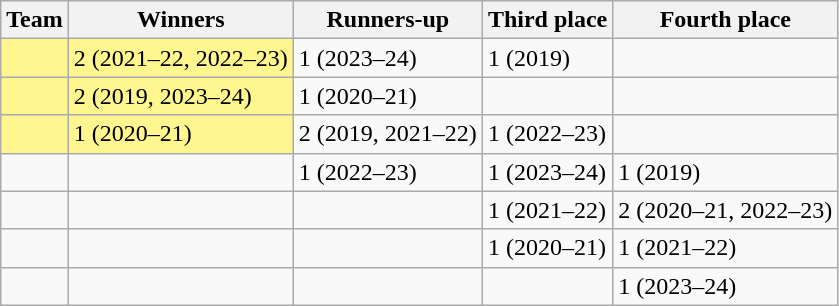<table class="wikitable sortable">
<tr>
<th>Team</th>
<th>Winners</th>
<th>Runners-up</th>
<th>Third place</th>
<th>Fourth place</th>
</tr>
<tr>
<td style=background:#FFF68F></td>
<td style=background:#FFF68F>2 (2021–22, 2022–23)</td>
<td>1 (2023–24)</td>
<td>1 (2019)</td>
<td></td>
</tr>
<tr>
<td style=background:#FFF68F></td>
<td style=background:#FFF68F>2 (2019, 2023–24)</td>
<td>1 (2020–21)</td>
<td></td>
<td></td>
</tr>
<tr>
<td style=background:#FFF68F></td>
<td style=background:#FFF68F>1 (2020–21)</td>
<td>2 (2019, 2021–22)</td>
<td>1 (2022–23)</td>
<td></td>
</tr>
<tr>
<td></td>
<td></td>
<td>1 (2022–23)</td>
<td>1 (2023–24)</td>
<td>1 (2019)</td>
</tr>
<tr>
<td></td>
<td></td>
<td></td>
<td>1 (2021–22)</td>
<td>2 (2020–21, 2022–23)</td>
</tr>
<tr>
<td></td>
<td></td>
<td></td>
<td>1 (2020–21)</td>
<td>1 (2021–22)</td>
</tr>
<tr>
<td></td>
<td></td>
<td></td>
<td></td>
<td>1 (2023–24)</td>
</tr>
</table>
